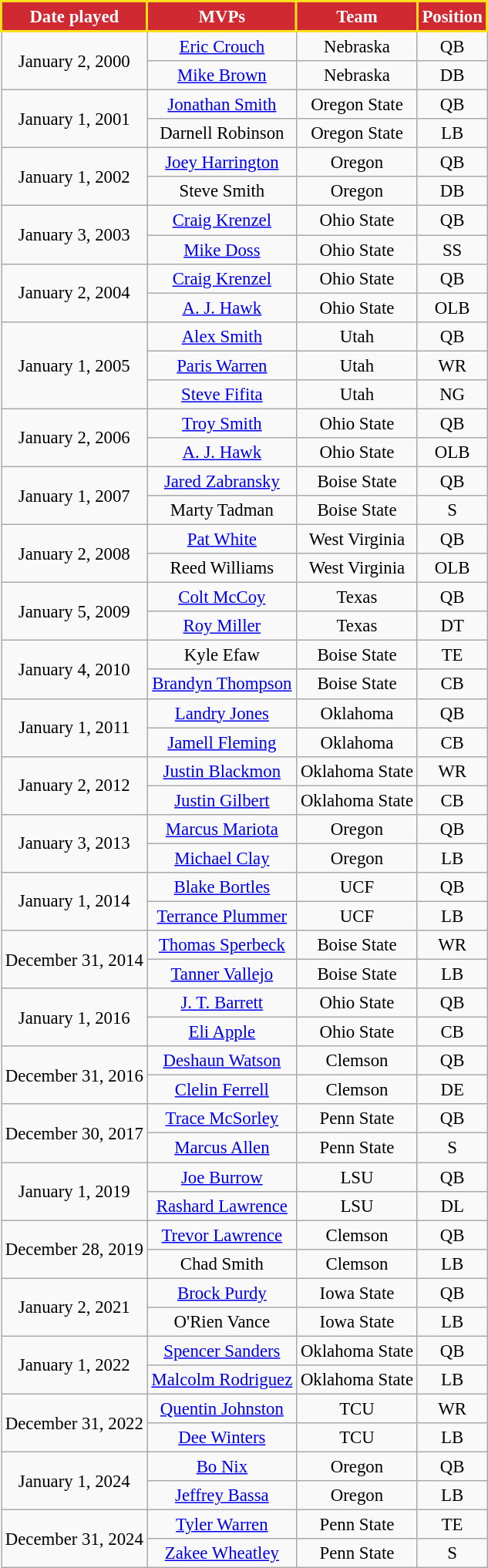<table class="wikitable" style="text-align:center; font-size: 95%;">
<tr>
<th style="background:#D02931; color:#FFFFFF; border:2px solid #FFE11A;">Date played</th>
<th style="background:#D02931; color:#FFFFFF; border:2px solid #FFE11A;">MVPs</th>
<th style="background:#D02931; color:#FFFFFF; border:2px solid #FFE11A;">Team</th>
<th style="background:#D02931; color:#FFFFFF; border:2px solid #FFE11A;">Position</th>
</tr>
<tr>
<td rowspan = "2">January 2, 2000</td>
<td><a href='#'>Eric Crouch</a></td>
<td>Nebraska</td>
<td>QB</td>
</tr>
<tr>
<td><a href='#'>Mike Brown</a></td>
<td>Nebraska</td>
<td>DB</td>
</tr>
<tr>
<td rowspan = "2">January 1, 2001</td>
<td><a href='#'>Jonathan Smith</a></td>
<td>Oregon State</td>
<td>QB</td>
</tr>
<tr>
<td>Darnell Robinson</td>
<td>Oregon State</td>
<td>LB</td>
</tr>
<tr>
<td rowspan = "2">January 1, 2002</td>
<td><a href='#'>Joey Harrington</a></td>
<td>Oregon</td>
<td>QB</td>
</tr>
<tr>
<td>Steve Smith</td>
<td>Oregon</td>
<td>DB</td>
</tr>
<tr>
<td rowspan = "2">January 3, 2003</td>
<td><a href='#'>Craig Krenzel</a></td>
<td>Ohio State</td>
<td>QB</td>
</tr>
<tr>
<td><a href='#'>Mike Doss</a></td>
<td>Ohio State</td>
<td>SS</td>
</tr>
<tr>
<td rowspan = "2">January 2, 2004</td>
<td><a href='#'>Craig Krenzel</a></td>
<td>Ohio State</td>
<td>QB</td>
</tr>
<tr>
<td><a href='#'>A. J. Hawk</a></td>
<td>Ohio State</td>
<td>OLB</td>
</tr>
<tr>
<td rowspan = "3">January 1, 2005</td>
<td><a href='#'>Alex Smith</a></td>
<td>Utah</td>
<td>QB</td>
</tr>
<tr>
<td><a href='#'>Paris Warren</a></td>
<td>Utah</td>
<td>WR</td>
</tr>
<tr>
<td><a href='#'>Steve Fifita</a></td>
<td>Utah</td>
<td>NG</td>
</tr>
<tr>
<td rowspan = "2">January 2, 2006</td>
<td><a href='#'>Troy Smith</a></td>
<td>Ohio State</td>
<td>QB</td>
</tr>
<tr>
<td><a href='#'>A. J. Hawk</a></td>
<td>Ohio State</td>
<td>OLB</td>
</tr>
<tr>
<td rowspan = "2">January 1, 2007</td>
<td><a href='#'>Jared Zabransky</a></td>
<td>Boise State</td>
<td>QB</td>
</tr>
<tr>
<td>Marty Tadman</td>
<td>Boise State</td>
<td>S</td>
</tr>
<tr>
<td rowspan = "2">January 2, 2008</td>
<td><a href='#'>Pat White</a></td>
<td>West Virginia</td>
<td>QB</td>
</tr>
<tr>
<td>Reed Williams</td>
<td>West Virginia</td>
<td>OLB</td>
</tr>
<tr>
<td rowspan = "2">January 5, 2009</td>
<td><a href='#'>Colt McCoy</a></td>
<td>Texas</td>
<td>QB</td>
</tr>
<tr>
<td><a href='#'>Roy Miller</a></td>
<td>Texas</td>
<td>DT</td>
</tr>
<tr>
<td rowspan = "2">January 4, 2010</td>
<td>Kyle Efaw</td>
<td>Boise State</td>
<td>TE</td>
</tr>
<tr>
<td><a href='#'>Brandyn Thompson</a></td>
<td>Boise State</td>
<td>CB</td>
</tr>
<tr>
<td rowspan = "2">January 1, 2011</td>
<td><a href='#'>Landry Jones</a></td>
<td>Oklahoma</td>
<td>QB</td>
</tr>
<tr>
<td><a href='#'>Jamell Fleming</a></td>
<td>Oklahoma</td>
<td>CB</td>
</tr>
<tr>
<td rowspan="2">January 2, 2012</td>
<td><a href='#'>Justin Blackmon</a></td>
<td>Oklahoma State</td>
<td>WR</td>
</tr>
<tr>
<td><a href='#'>Justin Gilbert</a></td>
<td>Oklahoma State</td>
<td>CB</td>
</tr>
<tr>
<td rowspan="2">January 3, 2013</td>
<td><a href='#'>Marcus Mariota</a></td>
<td>Oregon</td>
<td>QB</td>
</tr>
<tr>
<td><a href='#'>Michael Clay</a></td>
<td>Oregon</td>
<td>LB</td>
</tr>
<tr>
<td rowspan="2">January 1, 2014</td>
<td><a href='#'>Blake Bortles</a></td>
<td>UCF</td>
<td>QB</td>
</tr>
<tr>
<td><a href='#'>Terrance Plummer</a></td>
<td>UCF</td>
<td>LB</td>
</tr>
<tr>
<td rowspan="2">December 31, 2014</td>
<td><a href='#'>Thomas Sperbeck</a></td>
<td>Boise State</td>
<td>WR</td>
</tr>
<tr>
<td><a href='#'>Tanner Vallejo</a></td>
<td>Boise State</td>
<td>LB</td>
</tr>
<tr>
<td rowspan="2">January 1, 2016</td>
<td><a href='#'>J. T. Barrett</a></td>
<td>Ohio State</td>
<td>QB</td>
</tr>
<tr>
<td><a href='#'>Eli Apple</a></td>
<td>Ohio State</td>
<td>CB</td>
</tr>
<tr>
<td rowspan="2">December 31, 2016</td>
<td><a href='#'>Deshaun Watson</a></td>
<td>Clemson</td>
<td>QB</td>
</tr>
<tr>
<td><a href='#'>Clelin Ferrell</a></td>
<td>Clemson</td>
<td>DE</td>
</tr>
<tr>
<td rowspan="2">December 30, 2017</td>
<td><a href='#'>Trace McSorley</a></td>
<td>Penn State</td>
<td>QB</td>
</tr>
<tr>
<td><a href='#'>Marcus Allen</a></td>
<td>Penn State</td>
<td>S</td>
</tr>
<tr>
<td rowspan="2">January 1, 2019</td>
<td><a href='#'>Joe Burrow</a></td>
<td>LSU</td>
<td>QB</td>
</tr>
<tr>
<td><a href='#'>Rashard Lawrence</a></td>
<td>LSU</td>
<td>DL</td>
</tr>
<tr>
<td rowspan="2">December 28, 2019</td>
<td><a href='#'>Trevor Lawrence</a></td>
<td>Clemson</td>
<td>QB</td>
</tr>
<tr>
<td>Chad Smith</td>
<td>Clemson</td>
<td>LB</td>
</tr>
<tr>
<td rowspan="2">January 2, 2021</td>
<td><a href='#'>Brock Purdy</a></td>
<td>Iowa State</td>
<td>QB</td>
</tr>
<tr>
<td>O'Rien Vance</td>
<td>Iowa State</td>
<td>LB</td>
</tr>
<tr>
<td rowspan="2">January 1, 2022</td>
<td><a href='#'>Spencer Sanders</a></td>
<td>Oklahoma State</td>
<td>QB</td>
</tr>
<tr>
<td><a href='#'>Malcolm Rodriguez</a></td>
<td>Oklahoma State</td>
<td>LB</td>
</tr>
<tr>
<td rowspan=2>December 31, 2022</td>
<td><a href='#'>Quentin Johnston</a></td>
<td>TCU</td>
<td>WR</td>
</tr>
<tr>
<td><a href='#'>Dee Winters</a></td>
<td>TCU</td>
<td>LB</td>
</tr>
<tr>
<td rowspan=2>January 1, 2024</td>
<td><a href='#'>Bo Nix</a></td>
<td>Oregon</td>
<td>QB</td>
</tr>
<tr>
<td><a href='#'>Jeffrey Bassa</a></td>
<td>Oregon</td>
<td>LB</td>
</tr>
<tr>
<td rowspan=2>December 31, 2024</td>
<td><a href='#'>Tyler Warren</a></td>
<td>Penn State</td>
<td>TE</td>
</tr>
<tr>
<td><a href='#'>Zakee Wheatley</a></td>
<td>Penn State</td>
<td>S</td>
</tr>
</table>
